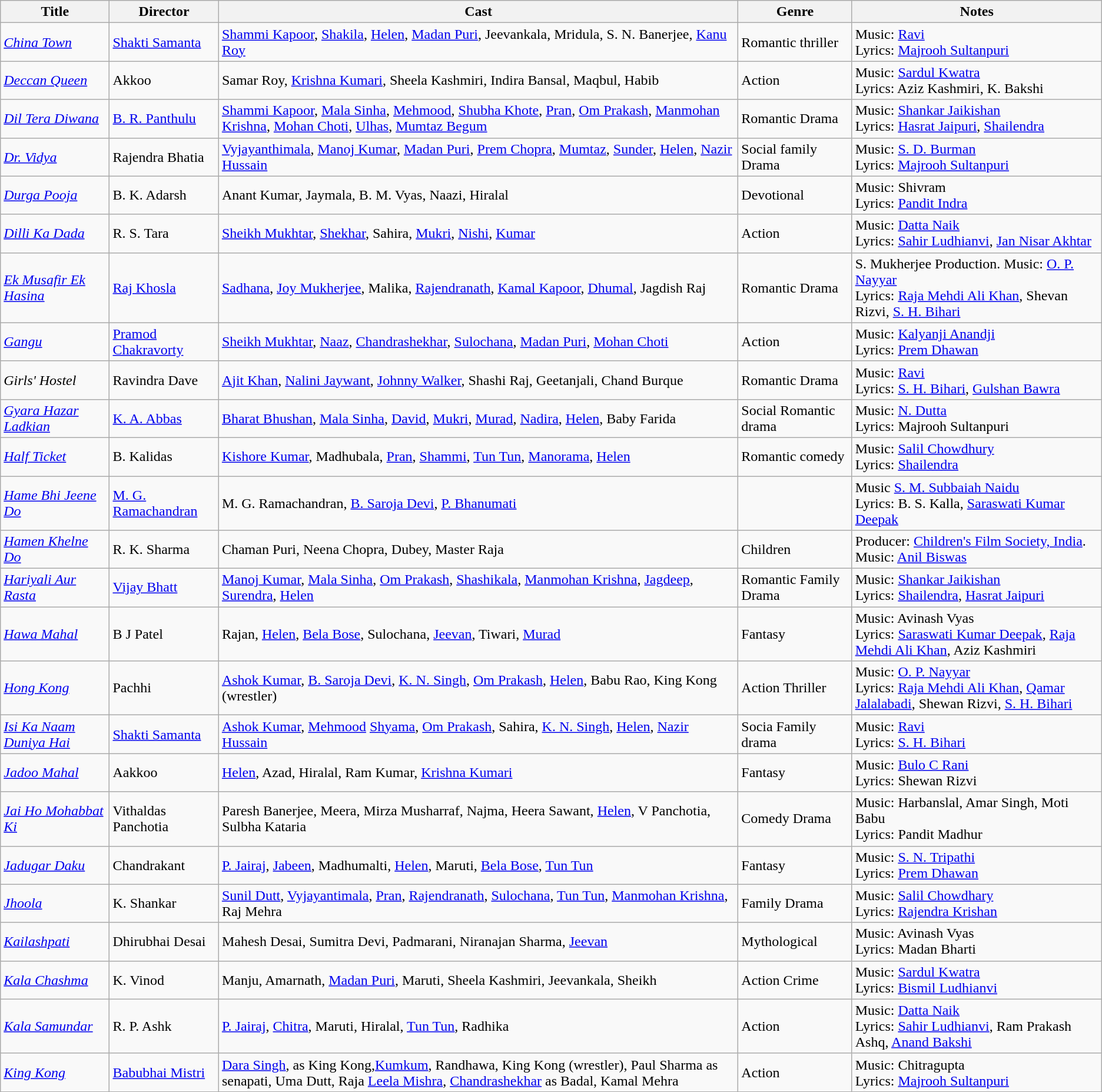<table class="wikitable">
<tr>
<th>Title</th>
<th>Director</th>
<th>Cast</th>
<th>Genre</th>
<th>Notes</th>
</tr>
<tr>
<td><em><a href='#'>China Town</a></em></td>
<td><a href='#'>Shakti Samanta</a></td>
<td><a href='#'>Shammi Kapoor</a>, <a href='#'>Shakila</a>, <a href='#'>Helen</a>, <a href='#'>Madan Puri</a>, Jeevankala, Mridula, S. N. Banerjee, <a href='#'>Kanu Roy</a></td>
<td>Romantic thriller</td>
<td>Music: <a href='#'>Ravi</a><br>Lyrics: <a href='#'>Majrooh Sultanpuri</a></td>
</tr>
<tr>
<td><em><a href='#'>Deccan Queen</a></em></td>
<td>Akkoo</td>
<td>Samar Roy, <a href='#'>Krishna Kumari</a>, Sheela Kashmiri, Indira Bansal, Maqbul, Habib</td>
<td>Action</td>
<td>Music: <a href='#'>Sardul Kwatra</a><br>Lyrics: Aziz Kashmiri, K. Bakshi</td>
</tr>
<tr>
<td><em><a href='#'>Dil Tera Diwana</a></em></td>
<td><a href='#'>B. R. Panthulu</a></td>
<td><a href='#'>Shammi Kapoor</a>, <a href='#'>Mala Sinha</a>, <a href='#'>Mehmood</a>, <a href='#'>Shubha Khote</a>, <a href='#'>Pran</a>, <a href='#'>Om Prakash</a>, <a href='#'>Manmohan Krishna</a>, <a href='#'>Mohan Choti</a>, <a href='#'>Ulhas</a>, <a href='#'>Mumtaz Begum</a></td>
<td>Romantic Drama</td>
<td>Music: <a href='#'>Shankar Jaikishan</a><br>Lyrics: <a href='#'>Hasrat Jaipuri</a>, <a href='#'>Shailendra</a></td>
</tr>
<tr>
<td><em><a href='#'>Dr. Vidya</a></em></td>
<td>Rajendra Bhatia</td>
<td><a href='#'>Vyjayanthimala</a>, <a href='#'>Manoj Kumar</a>, <a href='#'>Madan Puri</a>, <a href='#'>Prem Chopra</a>, <a href='#'>Mumtaz</a>, <a href='#'>Sunder</a>, <a href='#'>Helen</a>, <a href='#'>Nazir Hussain</a></td>
<td>Social family Drama</td>
<td>Music: <a href='#'>S. D. Burman</a><br>Lyrics: <a href='#'>Majrooh Sultanpuri</a></td>
</tr>
<tr>
<td><em><a href='#'>Durga Pooja</a></em></td>
<td>B. K. Adarsh</td>
<td>Anant Kumar, Jaymala, B. M. Vyas, Naazi, Hiralal</td>
<td>Devotional</td>
<td>Music: Shivram<br>Lyrics: <a href='#'>Pandit Indra</a></td>
</tr>
<tr>
<td><em><a href='#'>Dilli Ka Dada</a></em></td>
<td>R. S. Tara</td>
<td><a href='#'>Sheikh Mukhtar</a>, <a href='#'>Shekhar</a>, Sahira, <a href='#'>Mukri</a>, <a href='#'>Nishi</a>, <a href='#'>Kumar</a></td>
<td>Action</td>
<td>Music: <a href='#'>Datta Naik</a><br>Lyrics: <a href='#'>Sahir Ludhianvi</a>, <a href='#'>Jan Nisar Akhtar</a></td>
</tr>
<tr>
<td><em><a href='#'>Ek Musafir Ek Hasina</a></em></td>
<td><a href='#'>Raj Khosla</a></td>
<td><a href='#'>Sadhana</a>, <a href='#'>Joy Mukherjee</a>, Malika, <a href='#'>Rajendranath</a>, <a href='#'>Kamal Kapoor</a>, <a href='#'>Dhumal</a>, Jagdish Raj</td>
<td>Romantic Drama</td>
<td>S. Mukherjee Production. Music: <a href='#'>O. P. Nayyar</a><br>Lyrics: <a href='#'>Raja Mehdi Ali Khan</a>, Shevan Rizvi, <a href='#'>S. H. Bihari</a></td>
</tr>
<tr>
<td><em><a href='#'>Gangu</a></em></td>
<td><a href='#'>Pramod Chakravorty</a></td>
<td><a href='#'>Sheikh Mukhtar</a>, <a href='#'>Naaz</a>, <a href='#'>Chandrashekhar</a>, <a href='#'>Sulochana</a>, <a href='#'>Madan Puri</a>, <a href='#'>Mohan Choti</a></td>
<td>Action</td>
<td>Music: <a href='#'>Kalyanji Anandji</a><br>Lyrics: <a href='#'>Prem Dhawan</a></td>
</tr>
<tr>
<td><em>Girls' Hostel</em></td>
<td>Ravindra Dave</td>
<td><a href='#'>Ajit Khan</a>, <a href='#'>Nalini Jaywant</a>, <a href='#'>Johnny Walker</a>, Shashi Raj, Geetanjali, Chand Burque</td>
<td>Romantic Drama</td>
<td>Music: <a href='#'>Ravi</a><br>Lyrics: <a href='#'>S. H. Bihari</a>, <a href='#'>Gulshan Bawra</a></td>
</tr>
<tr>
<td><em><a href='#'>Gyara Hazar Ladkian</a></em></td>
<td><a href='#'>K. A. Abbas</a></td>
<td><a href='#'>Bharat Bhushan</a>, <a href='#'>Mala Sinha</a>, <a href='#'>David</a>, <a href='#'>Mukri</a>, <a href='#'>Murad</a>, <a href='#'>Nadira</a>, <a href='#'>Helen</a>, Baby Farida</td>
<td>Social Romantic drama</td>
<td>Music: <a href='#'>N. Dutta</a><br>Lyrics: Majrooh Sultanpuri</td>
</tr>
<tr>
<td><em><a href='#'>Half Ticket</a></em></td>
<td>B. Kalidas</td>
<td><a href='#'>Kishore Kumar</a>, Madhubala, <a href='#'>Pran</a>, <a href='#'>Shammi</a>, <a href='#'>Tun Tun</a>, <a href='#'>Manorama</a>, <a href='#'>Helen</a></td>
<td>Romantic comedy</td>
<td>Music: <a href='#'>Salil Chowdhury</a><br>Lyrics: <a href='#'>Shailendra</a></td>
</tr>
<tr>
<td><em><a href='#'>Hame Bhi Jeene Do</a></em></td>
<td><a href='#'>M. G. Ramachandran</a></td>
<td>M. G. Ramachandran, <a href='#'>B. Saroja Devi</a>, <a href='#'>P. Bhanumati</a></td>
<td></td>
<td>Music <a href='#'>S. M. Subbaiah Naidu</a><br>Lyrics: B. S. Kalla, <a href='#'>Saraswati Kumar Deepak</a></td>
</tr>
<tr>
<td><em><a href='#'>Hamen Khelne Do</a></em></td>
<td>R. K. Sharma</td>
<td>Chaman Puri, Neena Chopra, Dubey, Master Raja</td>
<td>Children</td>
<td>Producer: <a href='#'>Children's Film Society, India</a>.<br>Music: <a href='#'>Anil Biswas</a></td>
</tr>
<tr>
<td><em><a href='#'>Hariyali Aur Rasta</a></em></td>
<td><a href='#'>Vijay Bhatt</a></td>
<td><a href='#'>Manoj Kumar</a>, <a href='#'>Mala Sinha</a>, <a href='#'>Om Prakash</a>, <a href='#'>Shashikala</a>, <a href='#'>Manmohan Krishna</a>, <a href='#'>Jagdeep</a>, <a href='#'>Surendra</a>, <a href='#'>Helen</a></td>
<td>Romantic Family Drama</td>
<td>Music: <a href='#'>Shankar Jaikishan</a><br>Lyrics: <a href='#'>Shailendra</a>, <a href='#'>Hasrat Jaipuri</a></td>
</tr>
<tr>
<td><em><a href='#'>Hawa Mahal</a></em></td>
<td>B J Patel</td>
<td>Rajan, <a href='#'>Helen</a>, <a href='#'>Bela Bose</a>, Sulochana, <a href='#'>Jeevan</a>, Tiwari, <a href='#'>Murad</a></td>
<td>Fantasy</td>
<td>Music: Avinash Vyas<br>Lyrics: <a href='#'>Saraswati Kumar Deepak</a>, <a href='#'>Raja Mehdi Ali Khan</a>, Aziz Kashmiri</td>
</tr>
<tr>
<td><em><a href='#'>Hong Kong</a></em></td>
<td>Pachhi</td>
<td><a href='#'>Ashok Kumar</a>, <a href='#'>B. Saroja Devi</a>, <a href='#'>K. N. Singh</a>, <a href='#'>Om Prakash</a>, <a href='#'>Helen</a>, Babu Rao, King Kong (wrestler)</td>
<td>Action Thriller</td>
<td>Music: <a href='#'>O. P. Nayyar</a><br>Lyrics: <a href='#'>Raja Mehdi Ali Khan</a>, <a href='#'>Qamar Jalalabadi</a>, Shewan Rizvi, <a href='#'>S. H. Bihari</a></td>
</tr>
<tr>
<td><em><a href='#'>Isi Ka Naam Duniya Hai</a></em></td>
<td><a href='#'>Shakti Samanta</a></td>
<td><a href='#'>Ashok Kumar</a>, <a href='#'>Mehmood</a> <a href='#'>Shyama</a>, <a href='#'>Om Prakash</a>, Sahira, <a href='#'>K. N. Singh</a>, <a href='#'>Helen</a>, <a href='#'>Nazir Hussain</a></td>
<td>Socia Family drama</td>
<td>Music: <a href='#'>Ravi</a><br>Lyrics: <a href='#'>S. H. Bihari</a></td>
</tr>
<tr>
<td><em><a href='#'>Jadoo Mahal</a></em></td>
<td>Aakkoo</td>
<td><a href='#'>Helen</a>, Azad, Hiralal, Ram Kumar, <a href='#'>Krishna Kumari</a></td>
<td>Fantasy</td>
<td>Music: <a href='#'>Bulo C Rani</a><br>Lyrics: Shewan Rizvi</td>
</tr>
<tr>
<td><em><a href='#'>Jai Ho Mohabbat Ki</a></em></td>
<td>Vithaldas Panchotia</td>
<td>Paresh Banerjee, Meera, Mirza Musharraf, Najma, Heera Sawant, <a href='#'>Helen</a>, V Panchotia, Sulbha Kataria</td>
<td>Comedy Drama</td>
<td>Music: Harbanslal, Amar Singh, Moti Babu<br>Lyrics: Pandit Madhur</td>
</tr>
<tr>
<td><em><a href='#'>Jadugar Daku</a></em></td>
<td>Chandrakant</td>
<td><a href='#'>P. Jairaj</a>, <a href='#'>Jabeen</a>, Madhumalti, <a href='#'>Helen</a>, Maruti, <a href='#'>Bela Bose</a>, <a href='#'>Tun Tun</a></td>
<td>Fantasy</td>
<td>Music: <a href='#'>S. N. Tripathi</a><br>Lyrics: <a href='#'>Prem Dhawan</a></td>
</tr>
<tr>
<td><em><a href='#'>Jhoola</a></em></td>
<td>K. Shankar</td>
<td><a href='#'>Sunil Dutt</a>, <a href='#'>Vyjayantimala</a>, <a href='#'>Pran</a>, <a href='#'>Rajendranath</a>, <a href='#'>Sulochana</a>, <a href='#'>Tun Tun</a>, <a href='#'>Manmohan Krishna</a>, Raj Mehra</td>
<td>Family Drama</td>
<td>Music: <a href='#'>Salil Chowdhary</a><br>Lyrics: <a href='#'>Rajendra Krishan</a></td>
</tr>
<tr>
<td><em><a href='#'>Kailashpati</a></em></td>
<td>Dhirubhai Desai</td>
<td>Mahesh Desai, Sumitra Devi, Padmarani, Niranajan Sharma, <a href='#'>Jeevan</a></td>
<td>Mythological</td>
<td>Music: Avinash Vyas<br>Lyrics: Madan Bharti</td>
</tr>
<tr>
<td><em><a href='#'>Kala Chashma</a></em></td>
<td>K. Vinod</td>
<td>Manju, Amarnath, <a href='#'>Madan Puri</a>, Maruti, Sheela Kashmiri, Jeevankala, Sheikh</td>
<td>Action Crime</td>
<td>Music: <a href='#'>Sardul Kwatra</a><br>Lyrics: <a href='#'>Bismil Ludhianvi</a></td>
</tr>
<tr>
<td><em><a href='#'>Kala Samundar</a></em></td>
<td>R. P. Ashk</td>
<td><a href='#'>P. Jairaj</a>, <a href='#'>Chitra</a>, Maruti, Hiralal, <a href='#'>Tun Tun</a>, Radhika</td>
<td>Action</td>
<td>Music: <a href='#'>Datta Naik</a><br>Lyrics: <a href='#'>Sahir Ludhianvi</a>, Ram Prakash Ashq, <a href='#'>Anand Bakshi</a></td>
</tr>
<tr>
<td><em><a href='#'>King Kong</a></em></td>
<td><a href='#'>Babubhai Mistri</a></td>
<td><a href='#'>Dara Singh</a>, as King Kong,<a href='#'>Kumkum</a>, Randhawa, King Kong (wrestler), Paul Sharma as senapati, Uma Dutt, Raja <a href='#'>Leela Mishra</a>, <a href='#'>Chandrashekhar</a> as Badal, Kamal Mehra</td>
<td>Action</td>
<td>Music: Chitragupta<br>Lyrics: <a href='#'>Majrooh Sultanpuri</a></td>
</tr>
</table>
